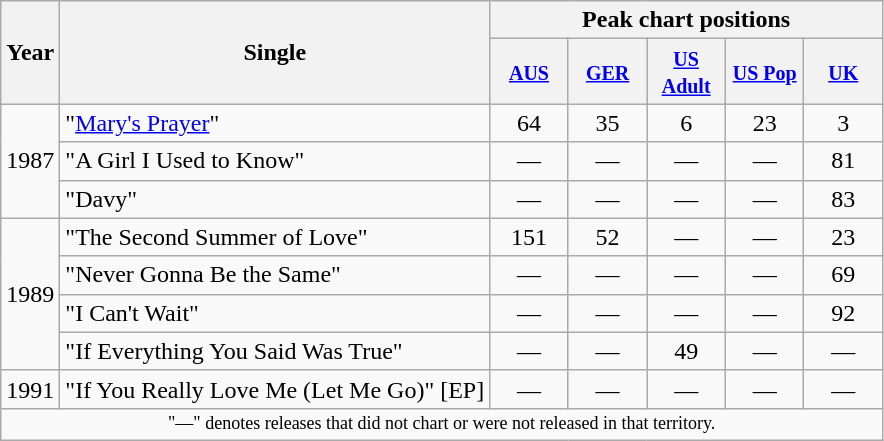<table class="wikitable">
<tr>
<th scope="col" rowspan="2">Year</th>
<th scope="col" rowspan="2">Single</th>
<th scope="col" colspan="5">Peak chart positions</th>
</tr>
<tr>
<th style="width:45px;"><small><a href='#'>AUS</a></small><br></th>
<th style="width:45px;"><small><a href='#'>GER</a></small><br></th>
<th style="width:45px;"><small><a href='#'>US Adult</a></small><br></th>
<th style="width:45px;"><small><a href='#'>US Pop</a></small><br></th>
<th style="width:45px;"><small><a href='#'>UK</a></small><br></th>
</tr>
<tr>
<td rowspan="3">1987</td>
<td>"<a href='#'>Mary's Prayer</a>"</td>
<td align=center>64</td>
<td align=center>35</td>
<td align=center>6</td>
<td align=center>23</td>
<td align=center>3</td>
</tr>
<tr>
<td>"A Girl I Used to Know"</td>
<td align=center>—</td>
<td align=center>—</td>
<td align=center>―</td>
<td align=center>—</td>
<td align=center>81</td>
</tr>
<tr>
<td>"Davy"</td>
<td align=center>—</td>
<td align=center>—</td>
<td align=center>—</td>
<td align=center>―</td>
<td align=center>83</td>
</tr>
<tr>
<td rowspan="4">1989</td>
<td>"The Second Summer of Love"</td>
<td align=center>151</td>
<td align=center>52</td>
<td align=center>―</td>
<td align=center>—</td>
<td align=center>23</td>
</tr>
<tr>
<td>"Never Gonna Be the Same"</td>
<td align=center>—</td>
<td align=center>—</td>
<td align=center>―</td>
<td align=center>—</td>
<td align=center>69</td>
</tr>
<tr>
<td>"I Can't Wait"</td>
<td align=center>―</td>
<td align=center>—</td>
<td align=center>―</td>
<td align=center>—</td>
<td align=center>92</td>
</tr>
<tr>
<td>"If Everything You Said Was True"</td>
<td align=center>—</td>
<td align=center>—</td>
<td align=center>49</td>
<td align=center>—</td>
<td align=center>―</td>
</tr>
<tr>
<td rowspan="1">1991</td>
<td>"If You Really Love Me (Let Me Go)" [EP]</td>
<td align=center>―</td>
<td align=center>—</td>
<td align=center>―</td>
<td align=center>—</td>
<td align=center>―</td>
</tr>
<tr>
<td colspan="7" style="text-align:center; font-size:9pt;">"—" denotes releases that did not chart or were not released in that territory.</td>
</tr>
</table>
